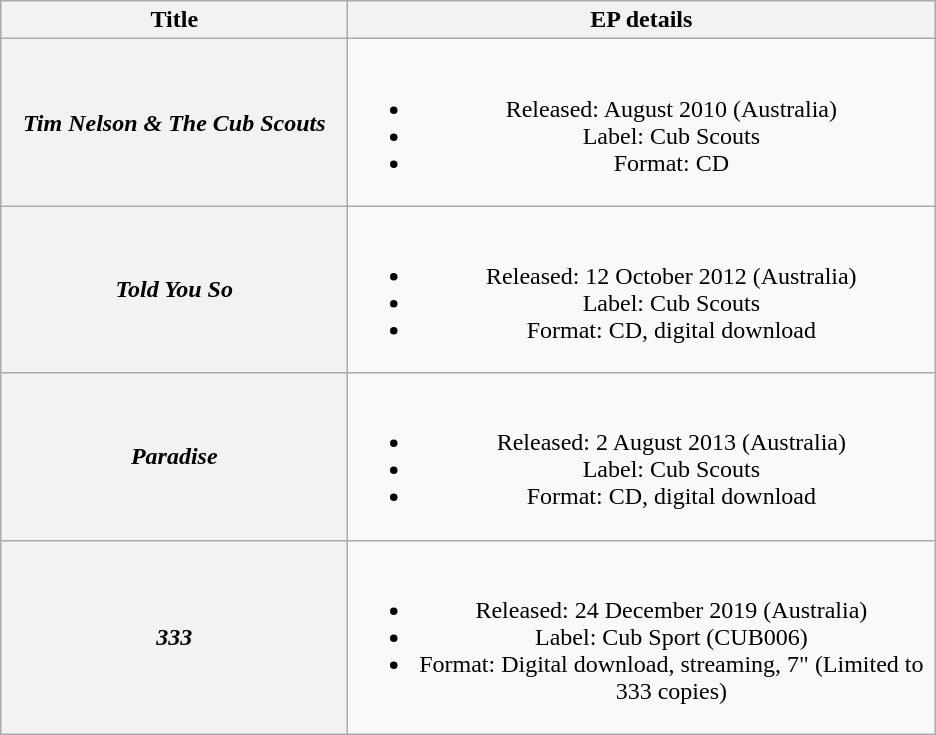<table class="wikitable plainrowheaders" style="text-align:center;">
<tr>
<th scope="col" style="width:14em;">Title</th>
<th scope="col" style="width:24em;">EP details</th>
</tr>
<tr>
<th scope="row"><em>Tim Nelson & The Cub Scouts</em></th>
<td><br><ul><li>Released: August 2010 <span>(Australia)</span></li><li>Label: Cub Scouts</li><li>Format: CD</li></ul></td>
</tr>
<tr>
<th scope="row"><em>Told You So</em></th>
<td><br><ul><li>Released: 12 October 2012 <span>(Australia)</span></li><li>Label: Cub Scouts</li><li>Format: CD, digital download</li></ul></td>
</tr>
<tr>
<th scope="row"><em>Paradise</em></th>
<td><br><ul><li>Released: 2 August 2013 <span>(Australia)</span></li><li>Label: Cub Scouts</li><li>Format: CD, digital download</li></ul></td>
</tr>
<tr>
<th scope="row"><em>333</em></th>
<td><br><ul><li>Released: 24 December 2019 <span>(Australia)</span></li><li>Label: Cub Sport (CUB006)</li><li>Format: Digital download, streaming, 7" (Limited to 333 copies)</li></ul></td>
</tr>
</table>
